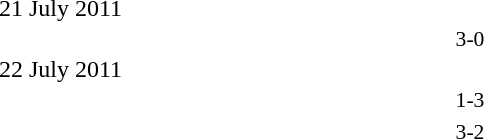<table style="width:50%;" cellspacing="1">
<tr>
<th width=15%></th>
<th width=10%></th>
<th width=15%></th>
</tr>
<tr>
<td>21 July 2011</td>
</tr>
<tr style=font-size:90%>
<td align=right></td>
<td align=center>3-0</td>
<td></td>
</tr>
<tr>
<td>22 July 2011</td>
</tr>
<tr style=font-size:90%>
<td align=right></td>
<td align=center>1-3</td>
<td></td>
</tr>
<tr>
</tr>
<tr style=font-size:90%>
<td align=right></td>
<td align=center>3-2</td>
<td></td>
</tr>
</table>
